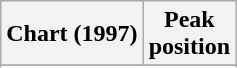<table class="wikitable sortable">
<tr>
<th align="left">Chart (1997)</th>
<th align="center">Peak<br>position</th>
</tr>
<tr>
</tr>
<tr>
</tr>
</table>
